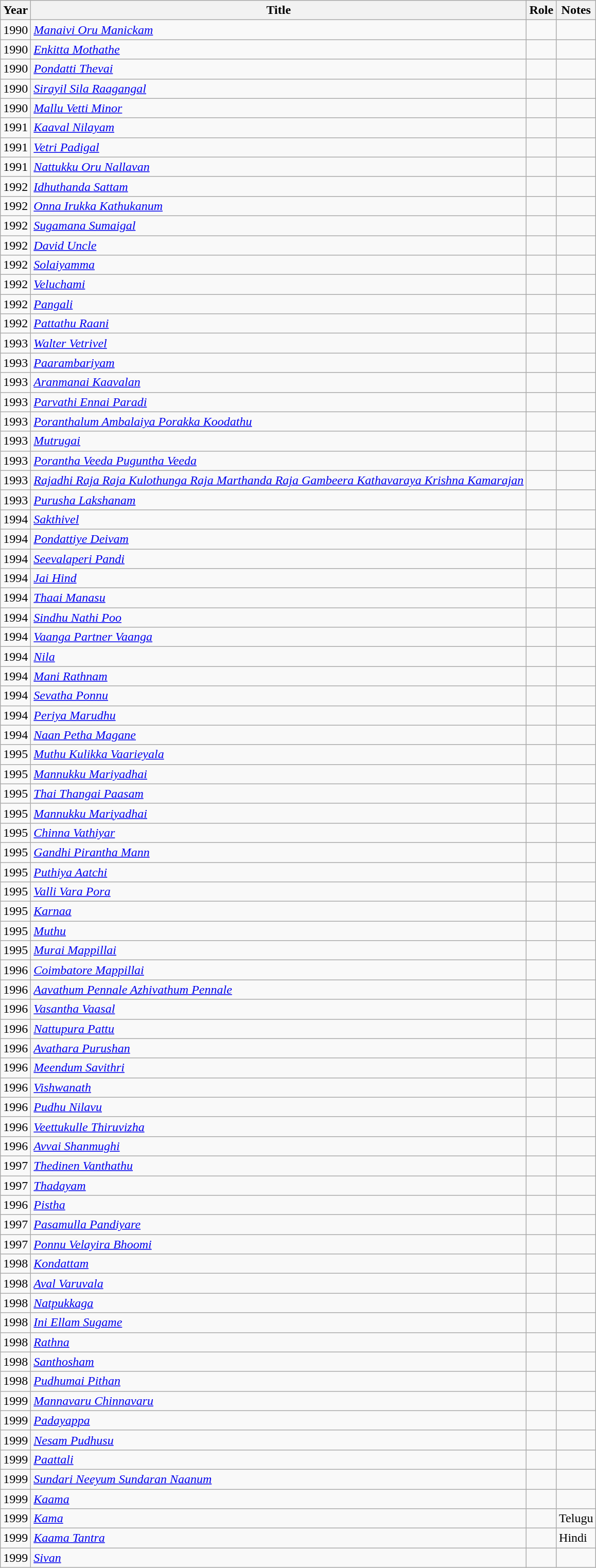<table class="wikitable sortable">
<tr>
<th scope="col">Year</th>
<th scope="col">Title</th>
<th scope="col">Role</th>
<th scope="col" class="unsortable">Notes</th>
</tr>
<tr>
<td>1990</td>
<td><em><a href='#'>Manaivi Oru Manickam</a></em></td>
<td></td>
<td></td>
</tr>
<tr>
<td>1990</td>
<td><em><a href='#'>Enkitta Mothathe</a></em></td>
<td></td>
<td></td>
</tr>
<tr>
<td>1990</td>
<td><em><a href='#'>Pondatti Thevai</a></em></td>
<td></td>
<td></td>
</tr>
<tr>
<td>1990</td>
<td><em><a href='#'>Sirayil Sila Raagangal</a></em></td>
<td></td>
<td></td>
</tr>
<tr>
<td>1990</td>
<td><em><a href='#'>Mallu Vetti Minor</a></em></td>
<td></td>
<td></td>
</tr>
<tr>
<td>1991</td>
<td><em><a href='#'>Kaaval Nilayam</a></em></td>
<td></td>
<td></td>
</tr>
<tr>
<td>1991</td>
<td><em><a href='#'>Vetri Padigal</a></em></td>
<td></td>
<td></td>
</tr>
<tr>
<td>1991</td>
<td><em><a href='#'>Nattukku Oru Nallavan</a></em></td>
<td></td>
<td></td>
</tr>
<tr>
<td>1992</td>
<td><em><a href='#'>Idhuthanda Sattam</a></em></td>
<td></td>
<td></td>
</tr>
<tr>
<td>1992</td>
<td><em><a href='#'>Onna Irukka Kathukanum</a></em></td>
<td></td>
<td></td>
</tr>
<tr>
<td>1992</td>
<td><em><a href='#'>Sugamana Sumaigal</a></em></td>
<td></td>
<td></td>
</tr>
<tr>
<td>1992</td>
<td><em><a href='#'>David Uncle</a></em></td>
<td></td>
<td></td>
</tr>
<tr>
<td>1992</td>
<td><em><a href='#'>Solaiyamma</a></em></td>
<td></td>
<td></td>
</tr>
<tr>
<td>1992</td>
<td><em><a href='#'>Veluchami</a></em></td>
<td></td>
<td></td>
</tr>
<tr>
<td>1992</td>
<td><em><a href='#'>Pangali</a></em></td>
<td></td>
<td></td>
</tr>
<tr>
<td>1992</td>
<td><em><a href='#'>Pattathu Raani</a></em></td>
<td></td>
<td></td>
</tr>
<tr>
<td>1993</td>
<td><em><a href='#'>Walter Vetrivel</a></em></td>
<td></td>
<td></td>
</tr>
<tr>
<td>1993</td>
<td><em><a href='#'>Paarambariyam</a></em></td>
<td></td>
<td></td>
</tr>
<tr>
<td>1993</td>
<td><em><a href='#'>Aranmanai Kaavalan</a></em></td>
<td></td>
<td></td>
</tr>
<tr>
<td>1993</td>
<td><em><a href='#'>Parvathi Ennai Paradi</a></em></td>
<td></td>
<td></td>
</tr>
<tr>
<td>1993</td>
<td><em><a href='#'>Poranthalum Ambalaiya Porakka Koodathu</a></em></td>
<td></td>
<td></td>
</tr>
<tr>
<td>1993</td>
<td><em><a href='#'>Mutrugai</a></em></td>
<td></td>
<td></td>
</tr>
<tr>
<td>1993</td>
<td><em><a href='#'>Porantha Veeda Puguntha Veeda</a></em></td>
<td></td>
<td></td>
</tr>
<tr>
<td>1993</td>
<td><em><a href='#'>Rajadhi Raja Raja Kulothunga Raja Marthanda Raja Gambeera Kathavaraya Krishna Kamarajan</a></em></td>
<td></td>
<td></td>
</tr>
<tr>
<td>1993</td>
<td><em><a href='#'>Purusha Lakshanam</a></em></td>
<td></td>
<td></td>
</tr>
<tr>
<td>1994</td>
<td><em><a href='#'>Sakthivel</a></em></td>
<td></td>
<td></td>
</tr>
<tr>
<td>1994</td>
<td><em><a href='#'>Pondattiye Deivam</a></em></td>
<td></td>
<td></td>
</tr>
<tr>
<td>1994</td>
<td><em><a href='#'>Seevalaperi Pandi</a></em></td>
<td></td>
<td></td>
</tr>
<tr>
<td>1994</td>
<td><em><a href='#'>Jai Hind</a></em></td>
<td></td>
<td></td>
</tr>
<tr>
<td>1994</td>
<td><em><a href='#'>Thaai Manasu</a></em></td>
<td></td>
<td></td>
</tr>
<tr>
<td>1994</td>
<td><em><a href='#'>Sindhu Nathi Poo</a></em></td>
<td></td>
<td></td>
</tr>
<tr>
<td>1994</td>
<td><em><a href='#'>Vaanga Partner Vaanga</a></em></td>
<td></td>
<td></td>
</tr>
<tr>
<td>1994</td>
<td><em><a href='#'>Nila</a></em></td>
<td></td>
<td></td>
</tr>
<tr>
<td>1994</td>
<td><em><a href='#'>Mani Rathnam</a></em></td>
<td></td>
<td></td>
</tr>
<tr>
<td>1994</td>
<td><em><a href='#'>Sevatha Ponnu</a></em></td>
<td></td>
<td></td>
</tr>
<tr>
<td>1994</td>
<td><em><a href='#'>Periya Marudhu</a></em></td>
<td></td>
<td></td>
</tr>
<tr>
<td>1994</td>
<td><em><a href='#'>Naan Petha Magane</a></em></td>
<td></td>
<td></td>
</tr>
<tr>
<td>1995</td>
<td><em><a href='#'>Muthu Kulikka Vaarieyala</a></em></td>
<td></td>
<td></td>
</tr>
<tr>
<td>1995</td>
<td><em><a href='#'>Mannukku Mariyadhai</a></em></td>
<td></td>
<td></td>
</tr>
<tr>
<td>1995</td>
<td><em><a href='#'>Thai Thangai Paasam</a></em></td>
<td></td>
<td></td>
</tr>
<tr>
<td>1995</td>
<td><em><a href='#'>Mannukku Mariyadhai</a></em></td>
<td></td>
<td></td>
</tr>
<tr>
<td>1995</td>
<td><em><a href='#'>Chinna Vathiyar</a></em></td>
<td></td>
<td></td>
</tr>
<tr>
<td>1995</td>
<td><em><a href='#'>Gandhi Pirantha Mann</a></em></td>
<td></td>
<td></td>
</tr>
<tr>
<td>1995</td>
<td><em><a href='#'>Puthiya Aatchi</a></em></td>
<td></td>
<td></td>
</tr>
<tr>
<td>1995</td>
<td><em><a href='#'>Valli Vara Pora</a></em></td>
<td></td>
<td></td>
</tr>
<tr>
<td>1995</td>
<td><em><a href='#'>Karnaa</a></em></td>
<td></td>
<td></td>
</tr>
<tr>
<td>1995</td>
<td><em><a href='#'>Muthu</a></em></td>
<td></td>
<td></td>
</tr>
<tr>
<td>1995</td>
<td><em><a href='#'>Murai Mappillai</a></em></td>
<td></td>
<td></td>
</tr>
<tr>
<td>1996</td>
<td><em><a href='#'>Coimbatore Mappillai</a></em></td>
<td></td>
<td></td>
</tr>
<tr>
<td>1996</td>
<td><em><a href='#'>Aavathum Pennale Azhivathum Pennale</a></em></td>
<td></td>
<td></td>
</tr>
<tr>
<td>1996</td>
<td><em><a href='#'>Vasantha Vaasal</a></em></td>
<td></td>
<td></td>
</tr>
<tr>
<td>1996</td>
<td><em><a href='#'>Nattupura Pattu</a></em></td>
<td></td>
<td></td>
</tr>
<tr>
<td>1996</td>
<td><em><a href='#'>Avathara Purushan</a></em></td>
<td></td>
<td></td>
</tr>
<tr>
<td>1996</td>
<td><em><a href='#'>Meendum Savithri</a></em></td>
<td></td>
<td></td>
</tr>
<tr>
<td>1996</td>
<td><em><a href='#'>Vishwanath</a></em></td>
<td></td>
<td></td>
</tr>
<tr>
<td>1996</td>
<td><em><a href='#'>Pudhu Nilavu</a></em></td>
<td></td>
<td></td>
</tr>
<tr>
<td>1996</td>
<td><em><a href='#'>Veettukulle Thiruvizha</a></em></td>
<td></td>
<td></td>
</tr>
<tr>
<td>1996</td>
<td><em><a href='#'>Avvai Shanmughi</a></em></td>
<td></td>
<td></td>
</tr>
<tr>
<td>1997</td>
<td><em><a href='#'>Thedinen Vanthathu</a></em></td>
<td></td>
<td></td>
</tr>
<tr>
<td>1997</td>
<td><em><a href='#'>Thadayam</a></em></td>
<td></td>
<td></td>
</tr>
<tr>
<td>1996</td>
<td><em><a href='#'>Pistha</a></em></td>
<td></td>
<td></td>
</tr>
<tr>
<td>1997</td>
<td><em><a href='#'>Pasamulla Pandiyare</a></em></td>
<td></td>
<td></td>
</tr>
<tr>
<td>1997</td>
<td><em><a href='#'>Ponnu Velayira Bhoomi</a></em></td>
<td></td>
<td></td>
</tr>
<tr>
<td>1998</td>
<td><em><a href='#'>Kondattam</a></em></td>
<td></td>
<td></td>
</tr>
<tr>
<td>1998</td>
<td><em><a href='#'>Aval Varuvala</a></em></td>
<td></td>
<td></td>
</tr>
<tr>
<td>1998</td>
<td><em><a href='#'>Natpukkaga</a></em></td>
<td></td>
<td></td>
</tr>
<tr>
<td>1998</td>
<td><em><a href='#'>Ini Ellam Sugame</a></em></td>
<td></td>
<td></td>
</tr>
<tr>
<td>1998</td>
<td><em><a href='#'>Rathna</a></em></td>
<td></td>
<td></td>
</tr>
<tr>
<td>1998</td>
<td><em><a href='#'>Santhosham</a></em></td>
<td></td>
<td></td>
</tr>
<tr>
<td>1998</td>
<td><em><a href='#'>Pudhumai Pithan</a></em></td>
<td></td>
<td></td>
</tr>
<tr>
<td>1999</td>
<td><em><a href='#'>Mannavaru Chinnavaru</a></em></td>
<td></td>
<td></td>
</tr>
<tr>
<td>1999</td>
<td><em><a href='#'>Padayappa</a></em></td>
<td></td>
<td></td>
</tr>
<tr>
<td>1999</td>
<td><em><a href='#'>Nesam Pudhusu</a></em></td>
<td></td>
<td></td>
</tr>
<tr>
<td>1999</td>
<td><em><a href='#'>Paattali</a></em></td>
<td></td>
<td></td>
</tr>
<tr>
<td>1999</td>
<td><em><a href='#'>Sundari Neeyum Sundaran Naanum</a></em></td>
<td></td>
<td></td>
</tr>
<tr>
<td>1999</td>
<td><em><a href='#'>Kaama</a></em></td>
<td></td>
<td></td>
</tr>
<tr>
<td>1999</td>
<td><em><a href='#'>Kama</a></em></td>
<td></td>
<td>Telugu</td>
</tr>
<tr>
<td>1999</td>
<td><em><a href='#'>Kaama Tantra</a></em></td>
<td></td>
<td>Hindi</td>
</tr>
<tr>
<td>1999</td>
<td><em><a href='#'>Sivan</a></em></td>
<td></td>
<td></td>
</tr>
</table>
